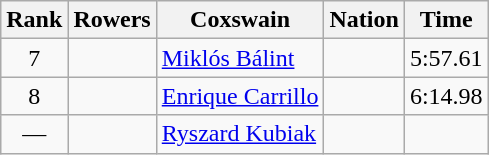<table class="wikitable sortable" style="text-align:center">
<tr>
<th>Rank</th>
<th>Rowers</th>
<th>Coxswain</th>
<th>Nation</th>
<th>Time</th>
</tr>
<tr>
<td>7</td>
<td></td>
<td align=left><a href='#'>Miklós Bálint</a></td>
<td align=left></td>
<td>5:57.61</td>
</tr>
<tr>
<td>8</td>
<td></td>
<td align=left><a href='#'>Enrique Carrillo</a></td>
<td align=left></td>
<td>6:14.98</td>
</tr>
<tr>
<td data-sort-value=9>—</td>
<td></td>
<td align=left><a href='#'>Ryszard Kubiak</a></td>
<td align=left></td>
<td data-sort-value=9:99.99></td>
</tr>
</table>
